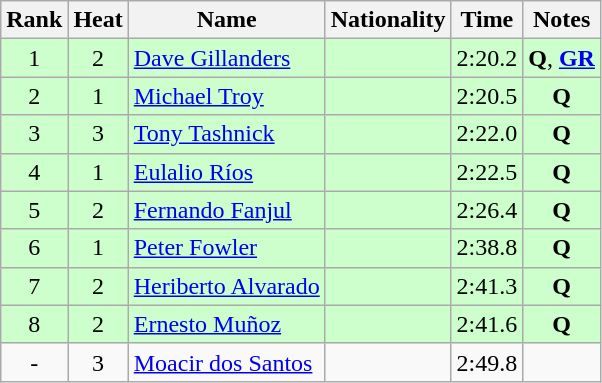<table class="wikitable sortable" style="text-align:center">
<tr>
<th>Rank</th>
<th>Heat</th>
<th>Name</th>
<th>Nationality</th>
<th>Time</th>
<th>Notes</th>
</tr>
<tr bgcolor=ccffcc>
<td>1</td>
<td>2</td>
<td align=left><a href='#'>Dave Gillanders</a></td>
<td align=left></td>
<td>2:20.2</td>
<td><strong>Q</strong>, <strong><a href='#'>GR</a></strong></td>
</tr>
<tr bgcolor=ccffcc>
<td>2</td>
<td>1</td>
<td align=left><a href='#'>Michael Troy</a></td>
<td align=left></td>
<td>2:20.5</td>
<td><strong>Q</strong></td>
</tr>
<tr bgcolor=ccffcc>
<td>3</td>
<td>3</td>
<td align=left><a href='#'>Tony Tashnick</a></td>
<td align=left></td>
<td>2:22.0</td>
<td><strong>Q</strong></td>
</tr>
<tr bgcolor=ccffcc>
<td>4</td>
<td>1</td>
<td align=left><a href='#'>Eulalio Ríos</a></td>
<td align=left></td>
<td>2:22.5</td>
<td><strong>Q</strong></td>
</tr>
<tr bgcolor=ccffcc>
<td>5</td>
<td>2</td>
<td align=left><a href='#'>Fernando Fanjul</a></td>
<td align=left></td>
<td>2:26.4</td>
<td><strong>Q</strong></td>
</tr>
<tr bgcolor=ccffcc>
<td>6</td>
<td>1</td>
<td align=left><a href='#'>Peter Fowler</a></td>
<td align=left></td>
<td>2:38.8</td>
<td><strong>Q</strong></td>
</tr>
<tr bgcolor=ccffcc>
<td>7</td>
<td>2</td>
<td align=left><a href='#'>Heriberto Alvarado</a></td>
<td align=left></td>
<td>2:41.3</td>
<td><strong>Q</strong></td>
</tr>
<tr bgcolor=ccffcc>
<td>8</td>
<td>2</td>
<td align=left><a href='#'>Ernesto Muñoz</a></td>
<td align=left></td>
<td>2:41.6</td>
<td><strong>Q</strong></td>
</tr>
<tr>
<td>-</td>
<td>3</td>
<td align=left><a href='#'>Moacir dos Santos</a></td>
<td align=left></td>
<td>2:49.8</td>
<td></td>
</tr>
</table>
